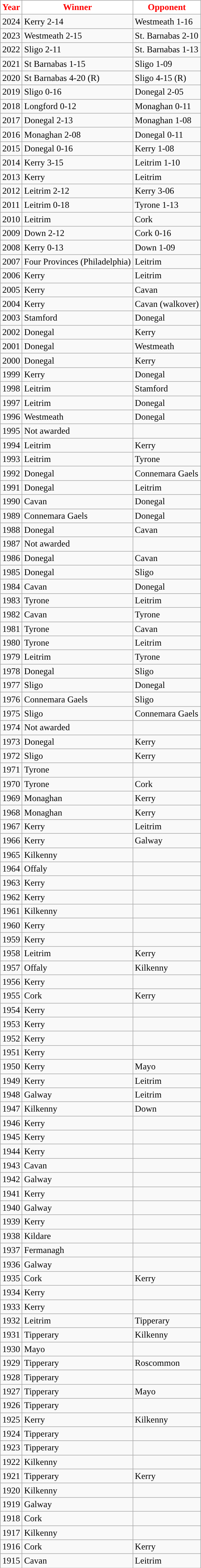<table class="wikitable">
<tr>
<th style="background:white;color:red;">Year</th>
<th style="background:white;color:red;">Winner</th>
<th style="background:white;color:red;">Opponent</th>
</tr>
<tr>
<td>2024</td>
<td>Kerry 2-14</td>
<td>Westmeath 1-16</td>
</tr>
<tr>
<td>2023</td>
<td>Westmeath 2-15</td>
<td>St. Barnabas 2-10</td>
</tr>
<tr>
<td>2022</td>
<td>Sligo 2-11</td>
<td>St. Barnabas 1-13</td>
</tr>
<tr>
<td>2021</td>
<td>St Barnabas 1-15</td>
<td>Sligo 1-09</td>
</tr>
<tr>
<td>2020</td>
<td>St Barnabas 4-20 (R)</td>
<td>Sligo 4-15 (R)</td>
</tr>
<tr>
<td>2019</td>
<td>Sligo 0-16</td>
<td>Donegal 2-05</td>
</tr>
<tr>
<td>2018</td>
<td>Longford 0-12</td>
<td>Monaghan 0-11</td>
</tr>
<tr>
<td>2017</td>
<td>Donegal 2-13</td>
<td>Monaghan 1-08</td>
</tr>
<tr>
<td>2016</td>
<td>Monaghan 2-08</td>
<td>Donegal 0-11</td>
</tr>
<tr>
<td>2015</td>
<td>Donegal 0-16</td>
<td>Kerry 1-08</td>
</tr>
<tr>
<td>2014</td>
<td>Kerry 3-15</td>
<td>Leitrim 1-10</td>
</tr>
<tr>
<td>2013</td>
<td>Kerry</td>
<td>Leitrim</td>
</tr>
<tr>
<td>2012</td>
<td>Leitrim 2-12</td>
<td>Kerry 3-06</td>
</tr>
<tr>
<td>2011</td>
<td>Leitrim 0-18</td>
<td>Tyrone 1-13</td>
</tr>
<tr>
<td>2010</td>
<td>Leitrim</td>
<td>Cork</td>
</tr>
<tr>
<td>2009</td>
<td>Down 2-12</td>
<td>Cork 0-16</td>
</tr>
<tr>
<td>2008</td>
<td>Kerry 0-13</td>
<td>Down 1-09</td>
</tr>
<tr>
<td>2007</td>
<td>Four Provinces (Philadelphia)</td>
<td>Leitrim</td>
</tr>
<tr>
<td>2006</td>
<td>Kerry</td>
<td>Leitrim</td>
</tr>
<tr>
<td>2005</td>
<td>Kerry</td>
<td>Cavan</td>
</tr>
<tr>
<td>2004</td>
<td>Kerry</td>
<td>Cavan (walkover)</td>
</tr>
<tr>
<td>2003</td>
<td>Stamford</td>
<td>Donegal</td>
</tr>
<tr>
<td>2002</td>
<td>Donegal</td>
<td>Kerry</td>
</tr>
<tr>
<td>2001</td>
<td>Donegal</td>
<td>Westmeath</td>
</tr>
<tr>
<td>2000</td>
<td>Donegal</td>
<td>Kerry</td>
</tr>
<tr>
<td>1999</td>
<td>Kerry</td>
<td>Donegal</td>
</tr>
<tr>
<td>1998</td>
<td>Leitrim</td>
<td>Stamford</td>
</tr>
<tr>
<td>1997</td>
<td>Leitrim</td>
<td>Donegal</td>
</tr>
<tr>
<td>1996</td>
<td>Westmeath</td>
<td>Donegal</td>
</tr>
<tr>
<td>1995</td>
<td>Not awarded</td>
<td></td>
</tr>
<tr>
<td>1994</td>
<td>Leitrim</td>
<td>Kerry</td>
</tr>
<tr>
<td>1993</td>
<td>Leitrim</td>
<td>Tyrone</td>
</tr>
<tr>
<td>1992</td>
<td>Donegal</td>
<td>Connemara Gaels</td>
</tr>
<tr>
<td>1991</td>
<td>Donegal</td>
<td>Leitrim</td>
</tr>
<tr>
<td>1990</td>
<td>Cavan</td>
<td>Donegal</td>
</tr>
<tr>
<td>1989</td>
<td>Connemara Gaels</td>
<td>Donegal</td>
</tr>
<tr>
<td>1988</td>
<td>Donegal</td>
<td>Cavan</td>
</tr>
<tr>
<td>1987</td>
<td>Not awarded</td>
<td></td>
</tr>
<tr>
<td>1986</td>
<td>Donegal</td>
<td>Cavan</td>
</tr>
<tr>
<td>1985</td>
<td>Donegal</td>
<td>Sligo</td>
</tr>
<tr>
<td>1984</td>
<td>Cavan</td>
<td>Donegal</td>
</tr>
<tr>
<td>1983</td>
<td>Tyrone</td>
<td>Leitrim</td>
</tr>
<tr>
<td>1982</td>
<td>Cavan</td>
<td>Tyrone</td>
</tr>
<tr>
<td>1981</td>
<td>Tyrone</td>
<td>Cavan</td>
</tr>
<tr>
<td>1980</td>
<td>Tyrone</td>
<td>Leitrim</td>
</tr>
<tr>
<td>1979</td>
<td>Leitrim</td>
<td>Tyrone</td>
</tr>
<tr>
<td>1978</td>
<td>Donegal</td>
<td>Sligo</td>
</tr>
<tr>
<td>1977</td>
<td>Sligo</td>
<td>Donegal</td>
</tr>
<tr>
<td>1976</td>
<td>Connemara Gaels</td>
<td>Sligo</td>
</tr>
<tr>
<td>1975</td>
<td>Sligo</td>
<td>Connemara Gaels</td>
</tr>
<tr>
<td>1974</td>
<td>Not awarded</td>
<td></td>
</tr>
<tr>
<td>1973</td>
<td>Donegal</td>
<td>Kerry</td>
</tr>
<tr>
<td>1972</td>
<td>Sligo</td>
<td>Kerry</td>
</tr>
<tr>
<td>1971</td>
<td>Tyrone</td>
<td></td>
</tr>
<tr>
<td>1970</td>
<td>Tyrone</td>
<td>Cork</td>
</tr>
<tr>
<td>1969</td>
<td>Monaghan</td>
<td>Kerry</td>
</tr>
<tr>
<td>1968</td>
<td>Monaghan</td>
<td>Kerry</td>
</tr>
<tr>
<td>1967</td>
<td>Kerry</td>
<td>Leitrim</td>
</tr>
<tr>
<td>1966</td>
<td>Kerry</td>
<td>Galway</td>
</tr>
<tr>
<td>1965</td>
<td>Kilkenny</td>
<td></td>
</tr>
<tr>
<td>1964</td>
<td>Offaly</td>
<td></td>
</tr>
<tr>
<td>1963</td>
<td>Kerry</td>
<td></td>
</tr>
<tr>
<td>1962</td>
<td>Kerry</td>
<td></td>
</tr>
<tr>
<td>1961</td>
<td>Kilkenny</td>
<td></td>
</tr>
<tr>
<td>1960</td>
<td>Kerry</td>
<td></td>
</tr>
<tr>
<td>1959</td>
<td>Kerry</td>
<td></td>
</tr>
<tr>
<td>1958</td>
<td>Leitrim</td>
<td>Kerry</td>
</tr>
<tr>
<td>1957</td>
<td>Offaly</td>
<td>Kilkenny</td>
</tr>
<tr>
<td>1956</td>
<td>Kerry</td>
<td></td>
</tr>
<tr>
<td>1955</td>
<td>Cork</td>
<td>Kerry</td>
</tr>
<tr>
<td>1954</td>
<td>Kerry</td>
<td></td>
</tr>
<tr>
<td>1953</td>
<td>Kerry</td>
<td></td>
</tr>
<tr>
<td>1952</td>
<td>Kerry</td>
<td></td>
</tr>
<tr>
<td>1951</td>
<td>Kerry</td>
<td></td>
</tr>
<tr>
<td>1950</td>
<td>Kerry</td>
<td>Mayo</td>
</tr>
<tr>
<td>1949</td>
<td>Kerry</td>
<td>Leitrim</td>
</tr>
<tr>
<td>1948</td>
<td>Galway</td>
<td>Leitrim</td>
</tr>
<tr>
<td>1947</td>
<td>Kilkenny</td>
<td>Down</td>
</tr>
<tr>
<td>1946</td>
<td>Kerry</td>
<td></td>
</tr>
<tr>
<td>1945</td>
<td>Kerry</td>
<td></td>
</tr>
<tr>
<td>1944</td>
<td>Kerry</td>
<td></td>
</tr>
<tr>
<td>1943</td>
<td>Cavan</td>
<td></td>
</tr>
<tr>
<td>1942</td>
<td>Galway</td>
<td></td>
</tr>
<tr>
<td>1941</td>
<td>Kerry</td>
<td></td>
</tr>
<tr>
<td>1940</td>
<td>Galway</td>
<td></td>
</tr>
<tr>
<td>1939</td>
<td>Kerry</td>
<td></td>
</tr>
<tr>
<td>1938</td>
<td>Kildare</td>
<td></td>
</tr>
<tr>
<td>1937</td>
<td>Fermanagh</td>
<td></td>
</tr>
<tr>
<td>1936</td>
<td>Galway</td>
<td></td>
</tr>
<tr>
<td>1935</td>
<td>Cork</td>
<td>Kerry</td>
</tr>
<tr>
<td>1934</td>
<td>Kerry</td>
<td></td>
</tr>
<tr>
<td>1933</td>
<td>Kerry</td>
<td></td>
</tr>
<tr>
<td>1932</td>
<td>Leitrim</td>
<td>Tipperary</td>
</tr>
<tr>
<td>1931</td>
<td>Tipperary</td>
<td>Kilkenny</td>
</tr>
<tr>
<td>1930</td>
<td>Mayo</td>
<td></td>
</tr>
<tr>
<td>1929</td>
<td>Tipperary</td>
<td>Roscommon</td>
</tr>
<tr>
<td>1928</td>
<td>Tipperary</td>
<td></td>
</tr>
<tr>
<td>1927</td>
<td>Tipperary</td>
<td>Mayo</td>
</tr>
<tr>
<td>1926</td>
<td>Tipperary</td>
<td></td>
</tr>
<tr>
<td>1925</td>
<td>Kerry</td>
<td>Kilkenny</td>
</tr>
<tr>
<td>1924</td>
<td>Tipperary</td>
<td></td>
</tr>
<tr>
<td>1923</td>
<td>Tipperary</td>
<td></td>
</tr>
<tr>
<td>1922</td>
<td>Kilkenny</td>
<td></td>
</tr>
<tr>
<td>1921</td>
<td>Tipperary</td>
<td>Kerry</td>
</tr>
<tr>
<td>1920</td>
<td>Kilkenny</td>
<td></td>
</tr>
<tr>
<td>1919</td>
<td>Galway</td>
<td></td>
</tr>
<tr>
<td>1918</td>
<td>Cork</td>
<td></td>
</tr>
<tr>
<td>1917</td>
<td>Kilkenny</td>
<td></td>
</tr>
<tr>
<td>1916</td>
<td>Cork</td>
<td>Kerry</td>
</tr>
<tr>
<td>1915</td>
<td>Cavan</td>
<td>Leitrim</td>
</tr>
</table>
